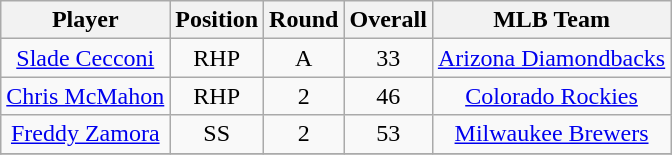<table class="wikitable" style="text-align:center;">
<tr>
<th>Player</th>
<th>Position</th>
<th>Round</th>
<th>Overall</th>
<th>MLB Team</th>
</tr>
<tr>
<td><a href='#'>Slade Cecconi</a></td>
<td>RHP</td>
<td>A</td>
<td>33</td>
<td><a href='#'>Arizona Diamondbacks</a></td>
</tr>
<tr>
<td><a href='#'>Chris McMahon</a></td>
<td>RHP</td>
<td>2</td>
<td>46</td>
<td><a href='#'>Colorado Rockies</a></td>
</tr>
<tr>
<td><a href='#'>Freddy Zamora</a></td>
<td>SS</td>
<td>2</td>
<td>53</td>
<td><a href='#'>Milwaukee Brewers</a></td>
</tr>
<tr>
</tr>
</table>
